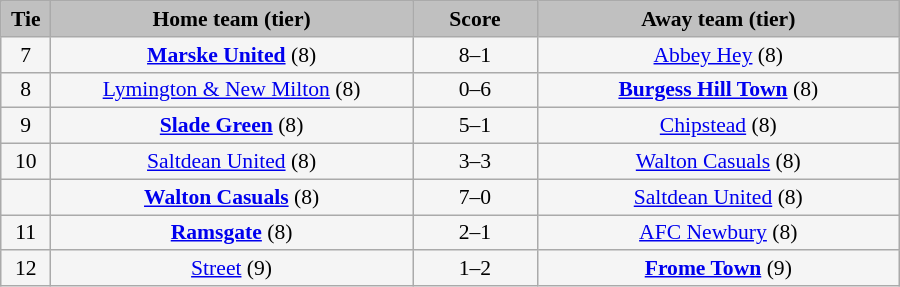<table class="wikitable" style="width: 600px; background:WhiteSmoke; text-align:center; font-size:90%">
<tr>
<td scope="col" style="width:  5.00%; background:silver;"><strong>Tie</strong></td>
<td scope="col" style="width: 36.25%; background:silver;"><strong>Home team (tier)</strong></td>
<td scope="col" style="width: 12.50%; background:silver;"><strong>Score</strong></td>
<td scope="col" style="width: 36.25%; background:silver;"><strong>Away team (tier)</strong></td>
</tr>
<tr>
<td>7</td>
<td><strong><a href='#'>Marske United</a></strong> (8)</td>
<td>8–1</td>
<td><a href='#'>Abbey Hey</a> (8)</td>
</tr>
<tr>
<td>8</td>
<td><a href='#'>Lymington & New Milton</a> (8)</td>
<td>0–6</td>
<td><strong><a href='#'>Burgess Hill Town</a></strong> (8)</td>
</tr>
<tr>
<td>9</td>
<td><strong><a href='#'>Slade Green</a></strong> (8)</td>
<td>5–1</td>
<td><a href='#'>Chipstead</a> (8)</td>
</tr>
<tr>
<td>10</td>
<td><a href='#'>Saltdean United</a> (8)</td>
<td>3–3</td>
<td><a href='#'>Walton Casuals</a> (8)</td>
</tr>
<tr>
<td><em></em></td>
<td><strong><a href='#'>Walton Casuals</a></strong> (8)</td>
<td>7–0</td>
<td><a href='#'>Saltdean United</a> (8)</td>
</tr>
<tr>
<td>11</td>
<td><strong><a href='#'>Ramsgate</a></strong> (8)</td>
<td>2–1</td>
<td><a href='#'>AFC Newbury</a> (8)</td>
</tr>
<tr>
<td>12</td>
<td><a href='#'>Street</a> (9)</td>
<td>1–2</td>
<td><strong><a href='#'>Frome Town</a></strong> (9)</td>
</tr>
</table>
